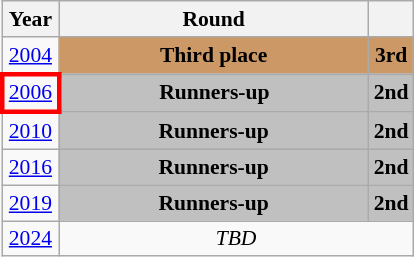<table class="wikitable" style="text-align: center; font-size:90%">
<tr>
<th>Year</th>
<th style="width:200px">Round</th>
<th></th>
</tr>
<tr>
<td><a href='#'>2004</a></td>
<td bgcolor="cc9966"><strong>Third place</strong></td>
<td bgcolor="cc9966"><strong>3rd</strong></td>
</tr>
<tr>
<td style="border: 3px solid red"><a href='#'>2006</a></td>
<td bgcolor=Silver><strong>Runners-up</strong></td>
<td bgcolor=Silver><strong>2nd</strong></td>
</tr>
<tr>
<td><a href='#'>2010</a></td>
<td bgcolor=Silver><strong>Runners-up</strong></td>
<td bgcolor=Silver><strong>2nd</strong></td>
</tr>
<tr>
<td><a href='#'>2016</a></td>
<td bgcolor=Silver><strong>Runners-up</strong></td>
<td bgcolor=Silver><strong>2nd</strong></td>
</tr>
<tr>
<td><a href='#'>2019</a></td>
<td bgcolor=Silver><strong>Runners-up</strong></td>
<td bgcolor=Silver><strong>2nd</strong></td>
</tr>
<tr>
<td><a href='#'>2024</a></td>
<td colspan="2"><em>TBD</em></td>
</tr>
</table>
